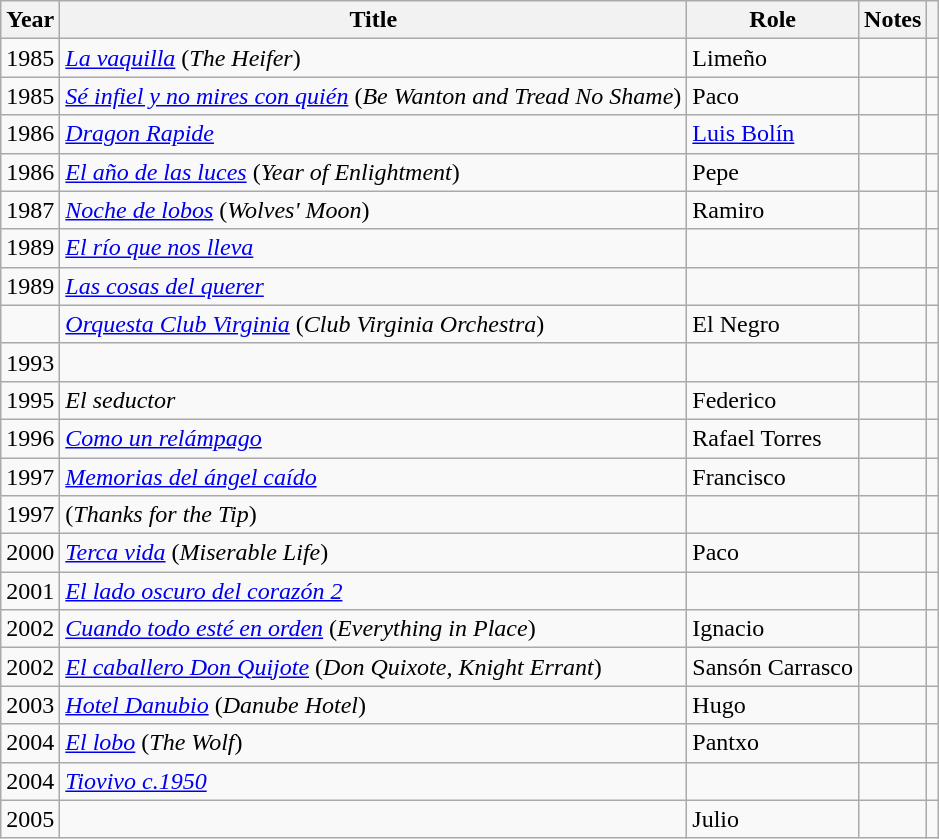<table class="wikitable sortable">
<tr>
<th>Year</th>
<th>Title</th>
<th>Role</th>
<th class="unsortable">Notes</th>
<th class="unsortable"></th>
</tr>
<tr>
<td align = "center">1985</td>
<td><em><a href='#'>La vaquilla</a></em> (<em>The Heifer</em>)</td>
<td>Limeño</td>
<td></td>
<td align = "center"></td>
</tr>
<tr>
<td align = "center">1985</td>
<td><em><a href='#'>Sé infiel y no mires con quién</a></em> (<em>Be Wanton and Tread No Shame</em>)</td>
<td>Paco</td>
<td></td>
<td align = "center"></td>
</tr>
<tr>
<td align = "center">1986</td>
<td><em><a href='#'>Dragon Rapide</a></em></td>
<td><a href='#'>Luis Bolín</a></td>
<td></td>
<td align = "center"></td>
</tr>
<tr>
<td align = "center">1986</td>
<td><em><a href='#'>El año de las luces</a></em> (<em>Year of Enlightment</em>)</td>
<td>Pepe</td>
<td></td>
<td align = "center"></td>
</tr>
<tr>
<td align = "center">1987</td>
<td><em><a href='#'>Noche de lobos</a></em> (<em>Wolves' Moon</em>)</td>
<td>Ramiro</td>
<td></td>
<td align = "center"></td>
</tr>
<tr>
<td align = "center">1989</td>
<td><em><a href='#'>El río que nos lleva</a></em></td>
<td></td>
<td></td>
<td align = "center"></td>
</tr>
<tr>
<td align = "center">1989</td>
<td><em><a href='#'>Las cosas del querer</a></em></td>
<td></td>
<td></td>
<td align = "center"></td>
</tr>
<tr>
<td></td>
<td><em><a href='#'>Orquesta Club Virginia</a></em> (<em>Club Virginia Orchestra</em>)</td>
<td>El Negro</td>
<td></td>
<td></td>
</tr>
<tr>
<td align = "center">1993</td>
<td><em></em></td>
<td></td>
<td></td>
<td align = "center"></td>
</tr>
<tr>
<td align = "center">1995</td>
<td><em>El seductor</em></td>
<td>Federico</td>
<td></td>
<td align = "center"></td>
</tr>
<tr>
<td align = "center">1996</td>
<td><em><a href='#'>Como un relámpago</a></em></td>
<td>Rafael Torres</td>
<td></td>
<td align = "center"></td>
</tr>
<tr>
<td align = "center">1997</td>
<td><em><a href='#'>Memorias del ángel caído</a></em></td>
<td>Francisco</td>
<td></td>
<td align = "center"></td>
</tr>
<tr>
<td align = "center">1997</td>
<td><em></em> (<em>Thanks for the Tip</em>)</td>
<td></td>
<td></td>
<td align = "center"></td>
</tr>
<tr>
<td align = "center">2000</td>
<td><em><a href='#'>Terca vida</a></em> (<em>Miserable Life</em>)</td>
<td>Paco</td>
<td></td>
<td align = "center"></td>
</tr>
<tr>
<td align = "center">2001</td>
<td><em><a href='#'>El lado oscuro del corazón 2</a></em></td>
<td></td>
<td></td>
<td align = "center"></td>
</tr>
<tr>
<td align = "center">2002</td>
<td><em><a href='#'>Cuando todo esté en orden</a></em> (<em>Everything in Place</em>)</td>
<td>Ignacio</td>
<td></td>
<td align = "center"></td>
</tr>
<tr>
<td align = "center">2002</td>
<td><em><a href='#'>El caballero Don Quijote</a></em> (<em>Don Quixote, Knight Errant</em>)</td>
<td>Sansón Carrasco</td>
<td></td>
<td align = "center"></td>
</tr>
<tr>
<td align = "center">2003</td>
<td><em><a href='#'>Hotel Danubio</a></em> (<em>Danube Hotel</em>)</td>
<td>Hugo</td>
<td></td>
<td align = "center"></td>
</tr>
<tr>
<td align = "center">2004</td>
<td><em><a href='#'>El lobo</a></em> (<em>The Wolf</em>)</td>
<td>Pantxo</td>
<td></td>
<td align = "center"></td>
</tr>
<tr>
<td align = "center">2004</td>
<td><em><a href='#'>Tiovivo c.1950</a></em></td>
<td></td>
<td></td>
<td align = "center"></td>
</tr>
<tr>
<td align = "center">2005</td>
<td><em></em></td>
<td>Julio</td>
<td></td>
<td align = "center"></td>
</tr>
</table>
